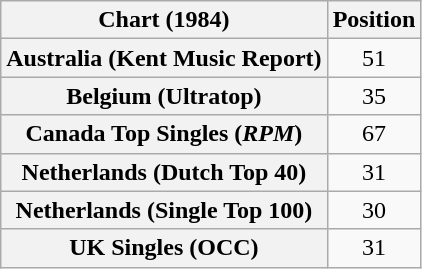<table class="wikitable sortable plainrowheaders" style="text-align:center">
<tr>
<th scope="col">Chart (1984)</th>
<th scope="col">Position</th>
</tr>
<tr>
<th scope="row">Australia (Kent Music Report)</th>
<td>51</td>
</tr>
<tr>
<th scope="row">Belgium (Ultratop)</th>
<td>35</td>
</tr>
<tr>
<th scope="row">Canada Top Singles (<em>RPM</em>)</th>
<td>67</td>
</tr>
<tr>
<th scope="row">Netherlands (Dutch Top 40)</th>
<td>31</td>
</tr>
<tr>
<th scope="row">Netherlands (Single Top 100)</th>
<td>30</td>
</tr>
<tr>
<th scope="row">UK Singles (OCC)</th>
<td>31</td>
</tr>
</table>
